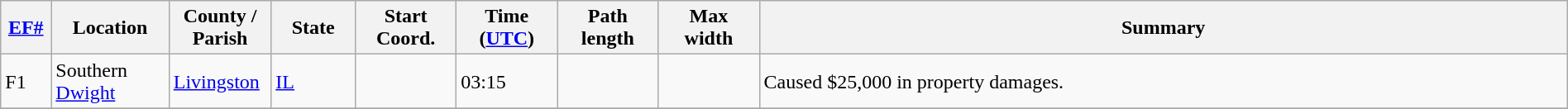<table class="wikitable sortable" style="width:100%;">
<tr>
<th scope="col"  style="width:3%; text-align:center;"><a href='#'>EF#</a></th>
<th scope="col"  style="width:7%; text-align:center;" class="unsortable">Location</th>
<th scope="col"  style="width:6%; text-align:center;" class="unsortable">County / Parish</th>
<th scope="col"  style="width:5%; text-align:center;">State</th>
<th scope="col"  style="width:6%; text-align:center;">Start Coord.</th>
<th scope="col"  style="width:6%; text-align:center;">Time (<a href='#'>UTC</a>)</th>
<th scope="col"  style="width:6%; text-align:center;">Path length</th>
<th scope="col"  style="width:6%; text-align:center;">Max width</th>
<th scope="col" class="unsortable" style="width:48%; text-align:center;">Summary</th>
</tr>
<tr>
<td bgcolor=>F1</td>
<td>Southern <a href='#'>Dwight</a></td>
<td><a href='#'>Livingston</a></td>
<td><a href='#'>IL</a></td>
<td></td>
<td>03:15</td>
<td></td>
<td></td>
<td>Caused $25,000 in property damages.</td>
</tr>
<tr>
</tr>
</table>
